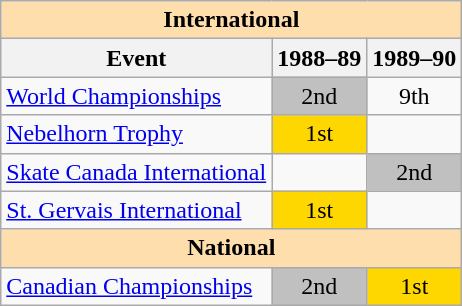<table class="wikitable" style="text-align:center">
<tr>
<th style="background-color: #ffdead; " colspan=3 align=center>International</th>
</tr>
<tr>
<th>Event</th>
<th>1988–89</th>
<th>1989–90</th>
</tr>
<tr>
<td align=left><a href='#'>World Championships</a></td>
<td bgcolor=silver>2nd</td>
<td>9th</td>
</tr>
<tr>
<td align=left><a href='#'>Nebelhorn Trophy</a></td>
<td bgcolor=gold>1st</td>
<td></td>
</tr>
<tr>
<td align=left><a href='#'>Skate Canada International</a></td>
<td></td>
<td bgcolor=silver>2nd</td>
</tr>
<tr>
<td align=left><a href='#'>St. Gervais International</a></td>
<td bgcolor=gold>1st</td>
<td></td>
</tr>
<tr>
<th style="background-color: #ffdead; " colspan=3 align=center>National</th>
</tr>
<tr>
<td align=left><a href='#'>Canadian Championships</a></td>
<td bgcolor=silver>2nd</td>
<td bgcolor=gold>1st</td>
</tr>
</table>
